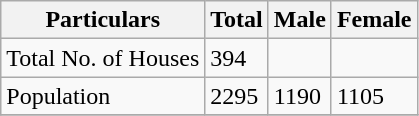<table class="wikitable sortable">
<tr>
<th>Particulars</th>
<th>Total</th>
<th>Male</th>
<th>Female</th>
</tr>
<tr>
<td>Total No. of Houses</td>
<td>394</td>
<td></td>
<td></td>
</tr>
<tr>
<td>Population</td>
<td>2295</td>
<td>1190</td>
<td>1105</td>
</tr>
<tr>
</tr>
</table>
